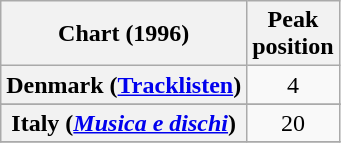<table class="wikitable sortable plainrowheaders" style="text-align:center">
<tr>
<th scope="col">Chart (1996)</th>
<th scope="col">Peak<br>position</th>
</tr>
<tr>
<th scope="row">Denmark (<a href='#'>Tracklisten</a>)</th>
<td>4</td>
</tr>
<tr>
</tr>
<tr>
<th scope="row">Italy (<em><a href='#'>Musica e dischi</a></em>)</th>
<td>20</td>
</tr>
<tr>
</tr>
</table>
